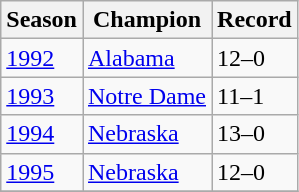<table class="wikitable">
<tr>
<th>Season</th>
<th>Champion</th>
<th>Record</th>
</tr>
<tr>
<td><a href='#'>1992</a></td>
<td><a href='#'>Alabama</a></td>
<td>12–0</td>
</tr>
<tr>
<td><a href='#'>1993</a></td>
<td><a href='#'>Notre Dame</a></td>
<td>11–1</td>
</tr>
<tr>
<td><a href='#'>1994</a></td>
<td><a href='#'>Nebraska</a></td>
<td>13–0</td>
</tr>
<tr>
<td><a href='#'>1995</a></td>
<td><a href='#'>Nebraska</a></td>
<td>12–0</td>
</tr>
<tr>
</tr>
</table>
